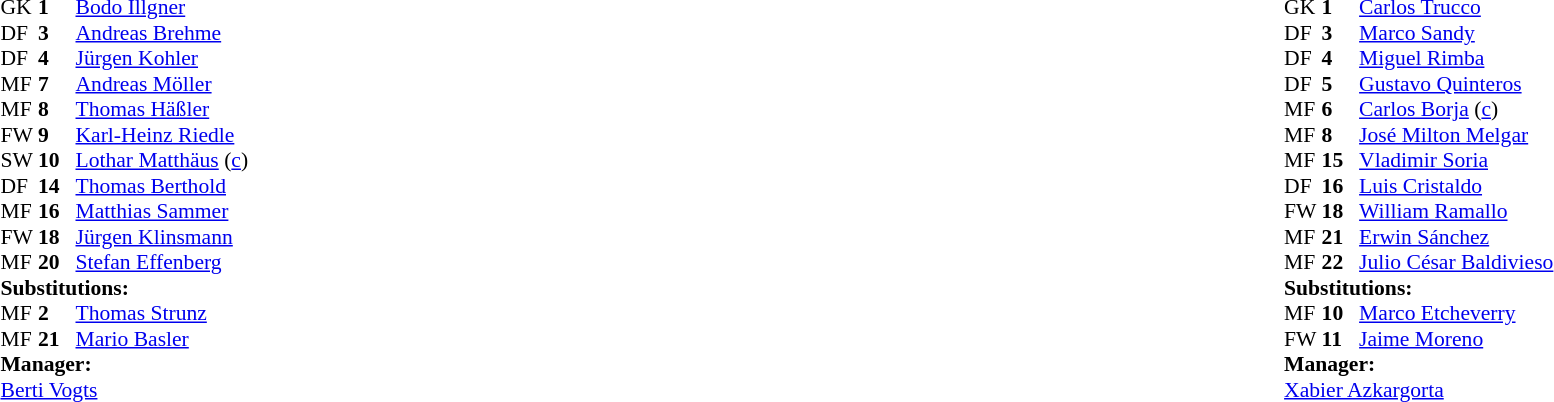<table width=100%>
<tr>
<td valign=top width=50%><br><table style="font-size: 90%" cellspacing="0" cellpadding="0">
<tr>
<th width=25></th>
<th width=25></th>
</tr>
<tr>
<td>GK</td>
<td><strong>1</strong></td>
<td><a href='#'>Bodo Illgner</a></td>
</tr>
<tr>
<td>DF</td>
<td><strong>3</strong></td>
<td><a href='#'>Andreas Brehme</a></td>
</tr>
<tr>
<td>DF</td>
<td><strong>4</strong></td>
<td><a href='#'>Jürgen Kohler</a></td>
<td></td>
</tr>
<tr>
<td>MF</td>
<td><strong>7</strong></td>
<td><a href='#'>Andreas Möller</a></td>
<td></td>
</tr>
<tr>
<td>MF</td>
<td><strong>8</strong></td>
<td><a href='#'>Thomas Häßler</a></td>
<td></td>
<td></td>
</tr>
<tr>
<td>FW</td>
<td><strong>9</strong></td>
<td><a href='#'>Karl-Heinz Riedle</a></td>
<td></td>
<td></td>
</tr>
<tr>
<td>SW</td>
<td><strong>10</strong></td>
<td><a href='#'>Lothar Matthäus</a> (<a href='#'>c</a>)</td>
</tr>
<tr>
<td>DF</td>
<td><strong>14</strong></td>
<td><a href='#'>Thomas Berthold</a></td>
</tr>
<tr>
<td>MF</td>
<td><strong>16</strong></td>
<td><a href='#'>Matthias Sammer</a></td>
</tr>
<tr>
<td>FW</td>
<td><strong>18</strong></td>
<td><a href='#'>Jürgen Klinsmann</a></td>
</tr>
<tr>
<td>MF</td>
<td><strong>20</strong></td>
<td><a href='#'>Stefan Effenberg</a></td>
</tr>
<tr>
<td colspan=3><strong>Substitutions:</strong></td>
</tr>
<tr>
<td>MF</td>
<td><strong>2</strong></td>
<td><a href='#'>Thomas Strunz</a></td>
<td></td>
<td></td>
</tr>
<tr>
<td>MF</td>
<td><strong>21</strong></td>
<td><a href='#'>Mario Basler</a></td>
<td></td>
<td></td>
</tr>
<tr>
<td colspan=3><strong>Manager:</strong></td>
</tr>
<tr>
<td colspan=4><a href='#'>Berti Vogts</a></td>
</tr>
</table>
</td>
<td></td>
<td valign=top width=50%><br><table style="font-size: 90%" cellspacing="0" cellpadding="0" align=center>
<tr>
<th width=25></th>
<th width=25></th>
</tr>
<tr>
<td>GK</td>
<td><strong>1</strong></td>
<td><a href='#'>Carlos Trucco</a></td>
</tr>
<tr>
<td>DF</td>
<td><strong>3</strong></td>
<td><a href='#'>Marco Sandy</a></td>
</tr>
<tr>
<td>DF</td>
<td><strong>4</strong></td>
<td><a href='#'>Miguel Rimba</a></td>
</tr>
<tr>
<td>DF</td>
<td><strong>5</strong></td>
<td><a href='#'>Gustavo Quinteros</a></td>
<td></td>
</tr>
<tr>
<td>MF</td>
<td><strong>6</strong></td>
<td><a href='#'>Carlos Borja</a> (<a href='#'>c</a>)</td>
<td></td>
</tr>
<tr>
<td>MF</td>
<td><strong>8</strong></td>
<td><a href='#'>José Milton Melgar</a></td>
</tr>
<tr>
<td>MF</td>
<td><strong>15</strong></td>
<td><a href='#'>Vladimir Soria</a></td>
<td></td>
</tr>
<tr>
<td>DF</td>
<td><strong>16</strong></td>
<td><a href='#'>Luis Cristaldo</a></td>
</tr>
<tr>
<td>FW</td>
<td><strong>18</strong></td>
<td><a href='#'>William Ramallo</a></td>
<td></td>
<td></td>
</tr>
<tr>
<td>MF</td>
<td><strong>21</strong></td>
<td><a href='#'>Erwin Sánchez</a></td>
</tr>
<tr>
<td>MF</td>
<td><strong>22</strong></td>
<td><a href='#'>Julio César Baldivieso</a></td>
<td></td>
<td></td>
</tr>
<tr>
<td colspan=3><strong>Substitutions:</strong></td>
</tr>
<tr>
<td>MF</td>
<td><strong>10</strong></td>
<td><a href='#'>Marco Etcheverry</a></td>
<td></td>
<td></td>
</tr>
<tr>
<td>FW</td>
<td><strong>11</strong></td>
<td><a href='#'>Jaime Moreno</a></td>
<td></td>
<td></td>
</tr>
<tr>
<td colspan=3><strong>Manager:</strong></td>
</tr>
<tr>
<td colspan=4> <a href='#'>Xabier Azkargorta</a></td>
</tr>
</table>
</td>
</tr>
</table>
